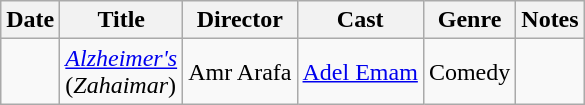<table class="wikitable sortable">
<tr>
<th>Date</th>
<th>Title</th>
<th>Director</th>
<th>Cast</th>
<th>Genre</th>
<th>Notes</th>
</tr>
<tr>
<td></td>
<td><em><a href='#'>Alzheimer's</a></em><br>(<em>Zahaimar</em>)</td>
<td>Amr Arafa</td>
<td><a href='#'>Adel Emam</a></td>
<td>Comedy</td>
<td></td>
</tr>
</table>
